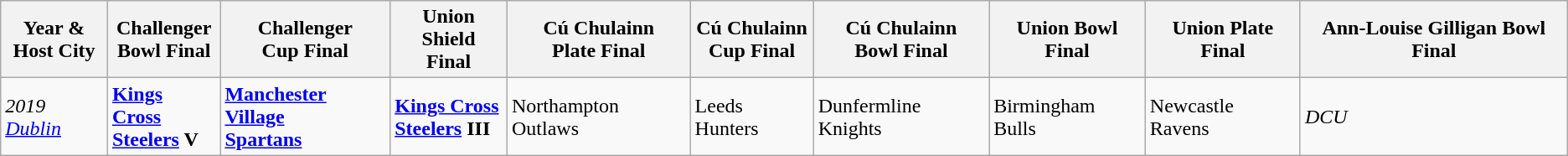<table class="wikitable">
<tr>
<th>Year &<br>Host City</th>
<th>Challenger<br>Bowl Final</th>
<th>Challenger<br>Cup Final</th>
<th>Union Shield<br>Final</th>
<th>Cú Chulainn<br>Plate Final</th>
<th>Cú Chulainn<br>Cup Final</th>
<th>Cú Chulainn<br>Bowl Final</th>
<th>Union Bowl Final</th>
<th>Union Plate Final</th>
<th>Ann-Louise Gilligan Bowl Final</th>
</tr>
<tr>
<td><em>2019  <a href='#'>Dublin</a></em></td>
<td> <strong><a href='#'>Kings Cross</a></strong><br><strong><a href='#'>Steelers</a> V</strong></td>
<td> <strong><a href='#'>Manchester Village</a></strong><br><strong><a href='#'>Spartans</a></strong></td>
<td> <strong><a href='#'>Kings Cross</a></strong><br><strong><a href='#'>Steelers</a> III</strong></td>
<td> Northampton Outlaws</td>
<td> Leeds Hunters</td>
<td> Dunfermline Knights</td>
<td> Birmingham Bulls</td>
<td> Newcastle Ravens</td>
<td><em> DCU</em></td>
</tr>
</table>
